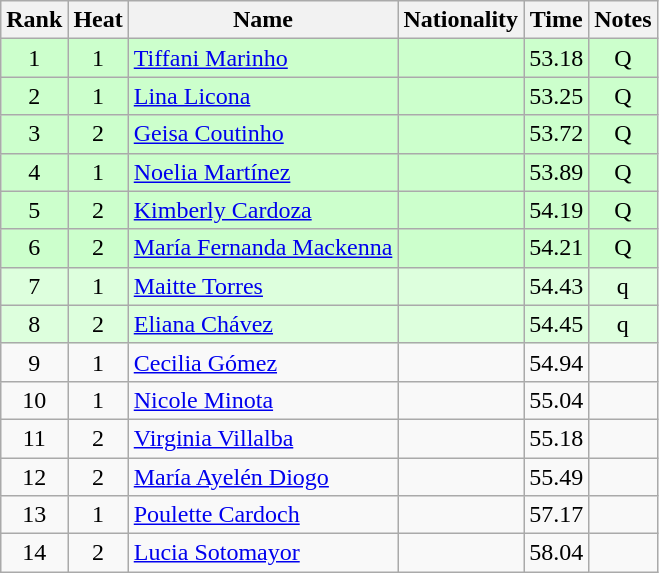<table class="wikitable sortable" style="text-align:center">
<tr>
<th>Rank</th>
<th>Heat</th>
<th>Name</th>
<th>Nationality</th>
<th>Time</th>
<th>Notes</th>
</tr>
<tr bgcolor=ccffcc>
<td>1</td>
<td>1</td>
<td align=left><a href='#'>Tiffani Marinho</a></td>
<td align=left></td>
<td>53.18</td>
<td>Q</td>
</tr>
<tr bgcolor=ccffcc>
<td>2</td>
<td>1</td>
<td align=left><a href='#'>Lina Licona</a></td>
<td align=left></td>
<td>53.25</td>
<td>Q</td>
</tr>
<tr bgcolor=ccffcc>
<td>3</td>
<td>2</td>
<td align=left><a href='#'>Geisa Coutinho</a></td>
<td align=left></td>
<td>53.72</td>
<td>Q</td>
</tr>
<tr bgcolor=ccffcc>
<td>4</td>
<td>1</td>
<td align=left><a href='#'>Noelia Martínez</a></td>
<td align=left></td>
<td>53.89</td>
<td>Q</td>
</tr>
<tr bgcolor=ccffcc>
<td>5</td>
<td>2</td>
<td align=left><a href='#'>Kimberly Cardoza</a></td>
<td align=left></td>
<td>54.19</td>
<td>Q</td>
</tr>
<tr bgcolor=ccffcc>
<td>6</td>
<td>2</td>
<td align=left><a href='#'>María Fernanda Mackenna</a></td>
<td align=left></td>
<td>54.21</td>
<td>Q</td>
</tr>
<tr bgcolor=ddffdd>
<td>7</td>
<td>1</td>
<td align=left><a href='#'>Maitte Torres</a></td>
<td align=left></td>
<td>54.43</td>
<td>q</td>
</tr>
<tr bgcolor=ddffdd>
<td>8</td>
<td>2</td>
<td align=left><a href='#'>Eliana Chávez</a></td>
<td align=left></td>
<td>54.45</td>
<td>q</td>
</tr>
<tr>
<td>9</td>
<td>1</td>
<td align=left><a href='#'>Cecilia Gómez</a></td>
<td align=left></td>
<td>54.94</td>
<td></td>
</tr>
<tr>
<td>10</td>
<td>1</td>
<td align=left><a href='#'>Nicole Minota</a></td>
<td align=left></td>
<td>55.04</td>
<td></td>
</tr>
<tr>
<td>11</td>
<td>2</td>
<td align=left><a href='#'>Virginia Villalba</a></td>
<td align=left></td>
<td>55.18</td>
<td></td>
</tr>
<tr>
<td>12</td>
<td>2</td>
<td align=left><a href='#'>María Ayelén Diogo</a></td>
<td align=left></td>
<td>55.49</td>
<td></td>
</tr>
<tr>
<td>13</td>
<td>1</td>
<td align=left><a href='#'>Poulette Cardoch</a></td>
<td align=left></td>
<td>57.17</td>
<td></td>
</tr>
<tr>
<td>14</td>
<td>2</td>
<td align=left><a href='#'>Lucia Sotomayor</a></td>
<td align=left></td>
<td>58.04</td>
<td></td>
</tr>
</table>
